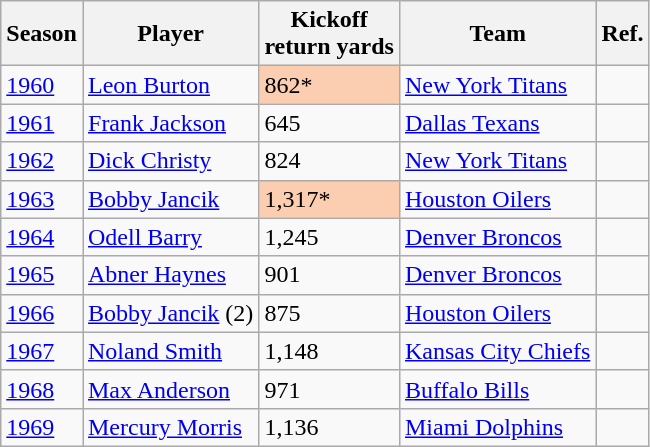<table class="wikitable sortable" style=width="70%">
<tr>
<th>Season</th>
<th>Player</th>
<th>Kickoff <br> return yards</th>
<th>Team</th>
<th>Ref.</th>
</tr>
<tr>
<td><a href='#'>1960</a></td>
<td><a href='#'>Leon Burton</a></td>
<td bgcolor="#FBCEB1">862*</td>
<td><a href='#'>New York Titans</a></td>
<td></td>
</tr>
<tr>
<td><a href='#'>1961</a></td>
<td><a href='#'>Frank Jackson</a></td>
<td>645</td>
<td><a href='#'>Dallas Texans</a></td>
<td></td>
</tr>
<tr>
<td><a href='#'>1962</a></td>
<td><a href='#'>Dick Christy</a></td>
<td>824</td>
<td><a href='#'>New York Titans</a></td>
<td></td>
</tr>
<tr>
<td><a href='#'>1963</a></td>
<td><a href='#'>Bobby Jancik</a></td>
<td bgcolor="#FBCEB1">1,317*</td>
<td><a href='#'>Houston Oilers</a></td>
<td></td>
</tr>
<tr>
<td><a href='#'>1964</a></td>
<td><a href='#'>Odell Barry</a></td>
<td>1,245</td>
<td><a href='#'>Denver Broncos</a></td>
<td></td>
</tr>
<tr>
<td><a href='#'>1965</a></td>
<td><a href='#'>Abner Haynes</a></td>
<td>901</td>
<td><a href='#'>Denver Broncos</a></td>
<td></td>
</tr>
<tr>
<td><a href='#'>1966</a></td>
<td><a href='#'>Bobby Jancik</a> (2)</td>
<td>875</td>
<td><a href='#'>Houston Oilers</a></td>
<td></td>
</tr>
<tr>
<td><a href='#'>1967</a></td>
<td><a href='#'>Noland Smith</a></td>
<td>1,148</td>
<td><a href='#'>Kansas City Chiefs</a></td>
<td></td>
</tr>
<tr>
<td><a href='#'>1968</a></td>
<td><a href='#'>Max Anderson</a></td>
<td>971</td>
<td><a href='#'>Buffalo Bills</a></td>
<td></td>
</tr>
<tr>
<td><a href='#'>1969</a></td>
<td><a href='#'>Mercury Morris</a></td>
<td>1,136</td>
<td><a href='#'>Miami Dolphins</a></td>
<td></td>
</tr>
</table>
